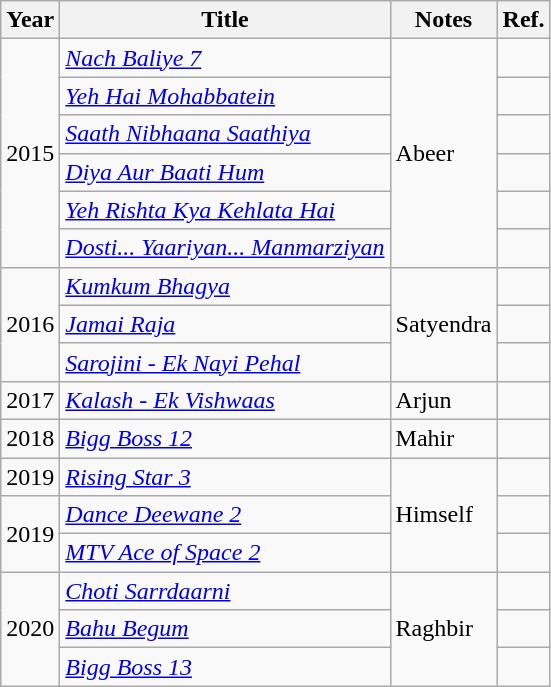<table class="wikitable sortable">
<tr>
<th>Year</th>
<th>Title</th>
<th>Notes</th>
<th>Ref.</th>
</tr>
<tr>
<td rowspan="6">2015</td>
<td><em><a href='#'>Nach Baliye 7</a></em></td>
<td rowspan="6">Abeer</td>
<td style="text-align:center;"></td>
</tr>
<tr>
<td><em><a href='#'>Yeh Hai Mohabbatein</a></em></td>
<td style="text-align:center;"></td>
</tr>
<tr>
<td><em><a href='#'>Saath Nibhaana Saathiya</a></em></td>
<td style="text-align:center;"></td>
</tr>
<tr>
<td><em><a href='#'>Diya Aur Baati Hum</a></em></td>
<td style="text-align:center;"></td>
</tr>
<tr>
<td><em><a href='#'>Yeh Rishta Kya Kehlata Hai</a></em></td>
<td style="text-align:center;"></td>
</tr>
<tr>
<td><em><a href='#'>Dosti... Yaariyan... Manmarziyan</a></em></td>
<td style="text-align:center;"></td>
</tr>
<tr>
<td rowspan="3">2016</td>
<td><em><a href='#'>Kumkum Bhagya</a></em></td>
<td rowspan="3">Satyendra</td>
<td style="text-align:center;"></td>
</tr>
<tr>
<td><em><a href='#'>Jamai Raja</a></em></td>
<td style="text-align:center;"></td>
</tr>
<tr>
<td><em><a href='#'>Sarojini - Ek Nayi Pehal</a></em></td>
<td style="text-align:center;"></td>
</tr>
<tr>
<td>2017</td>
<td><em><a href='#'>Kalash - Ek Vishwaas</a></em></td>
<td>Arjun</td>
<td style="text-align:center;"></td>
</tr>
<tr>
<td>2018</td>
<td><em><a href='#'>Bigg Boss 12</a></em></td>
<td>Mahir</td>
<td style="text-align:center;"></td>
</tr>
<tr>
<td>2019</td>
<td><em><a href='#'>Rising Star 3</a></em></td>
<td rowspan="3">Himself</td>
<td style="text-align:center;"></td>
</tr>
<tr>
<td rowspan="2">2019</td>
<td><em><a href='#'>Dance Deewane 2</a></em></td>
<td style="text-align:center;"></td>
</tr>
<tr>
<td><em><a href='#'>MTV Ace of Space 2</a></em></td>
<td style="text-align:center;"></td>
</tr>
<tr>
<td rowspan="3">2020</td>
<td><em><a href='#'>Choti Sarrdaarni</a></em></td>
<td rowspan="3">Raghbir</td>
<td style="text-align:center;"></td>
</tr>
<tr>
<td><em><a href='#'>Bahu Begum</a></em></td>
<td style="text-align:center;"></td>
</tr>
<tr>
<td><em><a href='#'>Bigg Boss 13</a></em></td>
<td style="text-align:center;"></td>
</tr>
</table>
